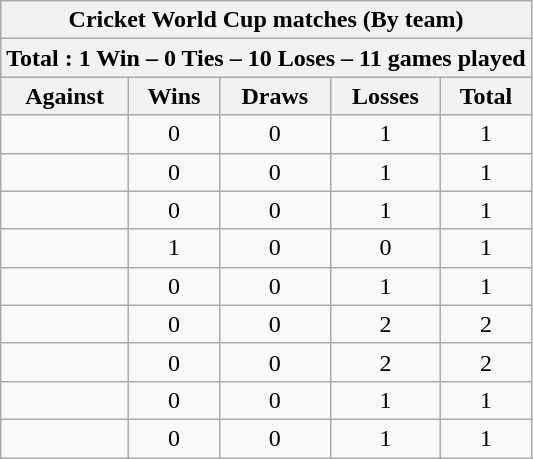<table class="wikitable" style="text-align: center;">
<tr>
<th colspan=5>Cricket World Cup matches (By team)</th>
</tr>
<tr>
<th colspan=5>Total : 1 Win – 0 Ties – 10 Loses – 11 games played</th>
</tr>
<tr>
<th>Against</th>
<th>Wins</th>
<th>Draws</th>
<th>Losses</th>
<th>Total</th>
</tr>
<tr>
<td></td>
<td>0</td>
<td>0</td>
<td>1</td>
<td>1</td>
</tr>
<tr>
<td></td>
<td>0</td>
<td>0</td>
<td>1</td>
<td>1</td>
</tr>
<tr>
<td></td>
<td>0</td>
<td>0</td>
<td>1</td>
<td>1</td>
</tr>
<tr>
<td></td>
<td>1</td>
<td>0</td>
<td>0</td>
<td>1</td>
</tr>
<tr>
<td></td>
<td>0</td>
<td>0</td>
<td>1</td>
<td>1</td>
</tr>
<tr>
<td></td>
<td>0</td>
<td>0</td>
<td>2</td>
<td>2</td>
</tr>
<tr>
<td></td>
<td>0</td>
<td>0</td>
<td>2</td>
<td>2</td>
</tr>
<tr>
<td></td>
<td>0</td>
<td>0</td>
<td>1</td>
<td>1</td>
</tr>
<tr>
<td></td>
<td>0</td>
<td>0</td>
<td>1</td>
<td>1</td>
</tr>
</table>
